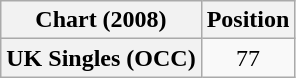<table class="wikitable plainrowheaders" style="text-align:center">
<tr>
<th scope="col">Chart (2008)</th>
<th scope="col">Position</th>
</tr>
<tr>
<th scope="row">UK Singles (OCC)</th>
<td>77</td>
</tr>
</table>
